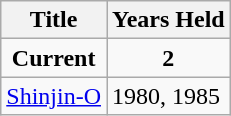<table class="wikitable">
<tr>
<th>Title</th>
<th>Years Held</th>
</tr>
<tr>
<td align="center"><strong>Current</strong></td>
<td align="center"><strong>2</strong></td>
</tr>
<tr>
<td> <a href='#'>Shinjin-O</a></td>
<td>1980, 1985</td>
</tr>
</table>
